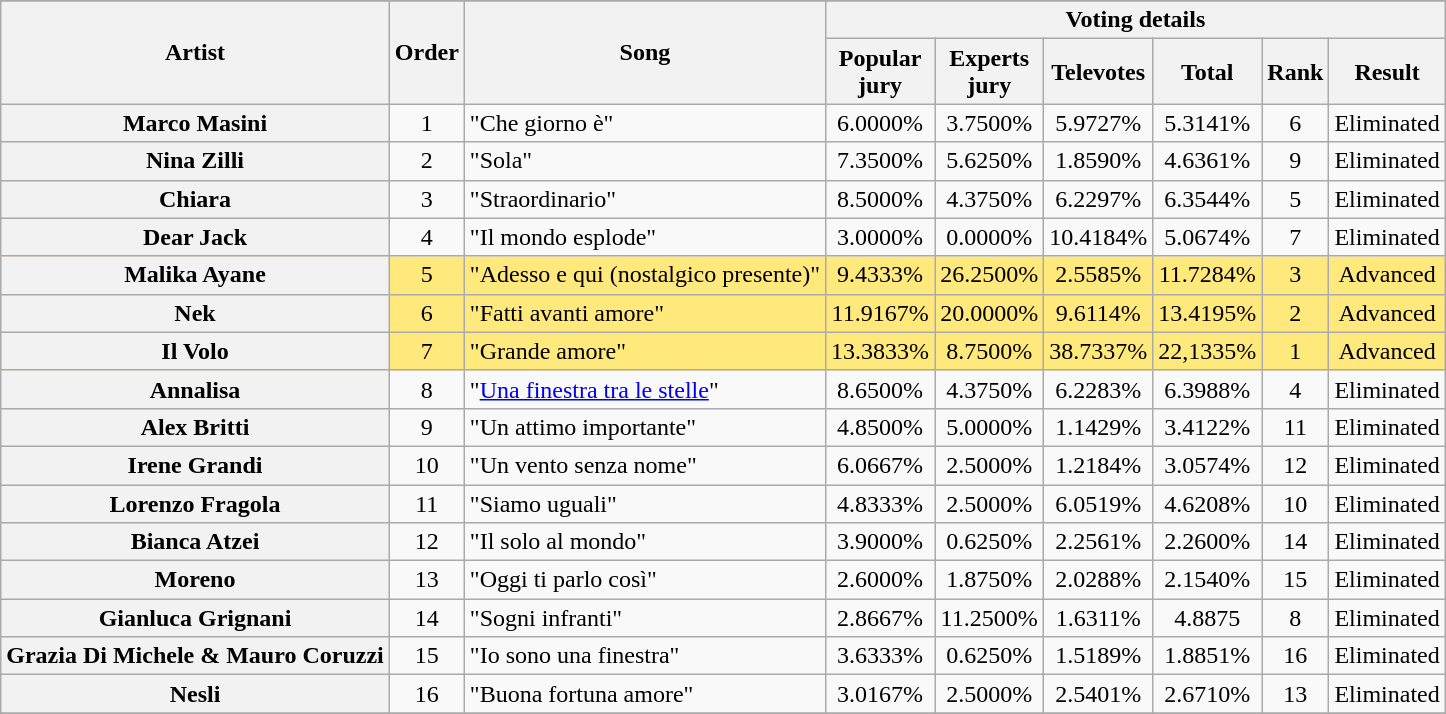<table class="wikitable plainrowheaders sortable" style="text-align:center;">
<tr>
</tr>
<tr>
<th rowspan="2">Artist</th>
<th rowspan="2">Order</th>
<th rowspan="2">Song</th>
<th colspan="6">Voting details</th>
</tr>
<tr>
<th>Popular<br>jury</th>
<th>Experts<br>jury</th>
<th>Televotes</th>
<th>Total</th>
<th>Rank</th>
<th>Result</th>
</tr>
<tr>
<th scope="row">Marco Masini</th>
<td>1</td>
<td style="text-align:left;">"Che giorno è"</td>
<td>6.0000%</td>
<td>3.7500%</td>
<td>5.9727%</td>
<td>5.3141%</td>
<td>6</td>
<td>Eliminated</td>
</tr>
<tr>
<th scope="row">Nina Zilli</th>
<td>2</td>
<td style="text-align:left;">"Sola"</td>
<td>7.3500%</td>
<td>5.6250%</td>
<td>1.8590%</td>
<td>4.6361%</td>
<td>9</td>
<td>Eliminated</td>
</tr>
<tr>
<th scope="row">Chiara</th>
<td>3</td>
<td style="text-align:left;">"Straordinario"</td>
<td>8.5000%</td>
<td>4.3750%</td>
<td>6.2297%</td>
<td>6.3544%</td>
<td>5</td>
<td>Eliminated</td>
</tr>
<tr>
<th scope="row">Dear Jack</th>
<td>4</td>
<td style="text-align:left;">"Il mondo esplode"</td>
<td>3.0000%</td>
<td>0.0000%</td>
<td>10.4184%</td>
<td>5.0674%</td>
<td>7</td>
<td>Eliminated</td>
</tr>
<tr style="background:#ffe87c;">
<th scope="row">Malika Ayane</th>
<td>5</td>
<td style="text-align:left;">"Adesso e qui (nostalgico presente)"</td>
<td>9.4333%</td>
<td>26.2500%</td>
<td>2.5585%</td>
<td>11.7284%</td>
<td>3</td>
<td>Advanced</td>
</tr>
<tr style="background:#ffe87c;">
<th scope="row">Nek</th>
<td>6</td>
<td style="text-align:left;">"Fatti avanti amore"</td>
<td>11.9167%</td>
<td>20.0000%</td>
<td>9.6114%</td>
<td>13.4195%</td>
<td>2</td>
<td>Advanced</td>
</tr>
<tr style="background:#ffe87c;">
<th scope="row">Il Volo</th>
<td>7</td>
<td style="text-align:left;">"Grande amore"</td>
<td>13.3833%</td>
<td>8.7500%</td>
<td>38.7337%</td>
<td>22,1335%</td>
<td>1</td>
<td>Advanced</td>
</tr>
<tr>
<th scope="row">Annalisa</th>
<td>8</td>
<td style="text-align:left;">"<a href='#'>Una finestra tra le stelle</a>"</td>
<td>8.6500%</td>
<td>4.3750%</td>
<td>6.2283%</td>
<td>6.3988%</td>
<td>4</td>
<td>Eliminated</td>
</tr>
<tr>
<th scope="row">Alex Britti</th>
<td>9</td>
<td style="text-align:left;">"Un attimo importante"</td>
<td>4.8500%</td>
<td>5.0000%</td>
<td>1.1429%</td>
<td>3.4122%</td>
<td>11</td>
<td>Eliminated</td>
</tr>
<tr>
<th scope="row">Irene Grandi</th>
<td>10</td>
<td style="text-align:left;">"Un vento senza nome"</td>
<td>6.0667%</td>
<td>2.5000%</td>
<td>1.2184%</td>
<td>3.0574%</td>
<td>12</td>
<td>Eliminated</td>
</tr>
<tr>
<th scope="row">Lorenzo Fragola</th>
<td>11</td>
<td style="text-align:left;">"Siamo uguali"</td>
<td>4.8333%</td>
<td>2.5000%</td>
<td>6.0519%</td>
<td>4.6208%</td>
<td>10</td>
<td>Eliminated</td>
</tr>
<tr>
<th scope="row">Bianca Atzei</th>
<td>12</td>
<td style="text-align:left;">"Il solo al mondo"</td>
<td>3.9000%</td>
<td>0.6250%</td>
<td>2.2561%</td>
<td>2.2600%</td>
<td>14</td>
<td>Eliminated</td>
</tr>
<tr>
<th scope="row">Moreno</th>
<td>13</td>
<td style="text-align:left;">"Oggi ti parlo così"</td>
<td>2.6000%</td>
<td>1.8750%</td>
<td>2.0288%</td>
<td>2.1540%</td>
<td>15</td>
<td>Eliminated</td>
</tr>
<tr>
<th scope="row">Gianluca Grignani</th>
<td>14</td>
<td style="text-align:left;">"Sogni infranti"</td>
<td>2.8667%</td>
<td>11.2500%</td>
<td>1.6311%</td>
<td>4.8875</td>
<td>8</td>
<td>Eliminated</td>
</tr>
<tr>
<th scope="row">Grazia Di Michele & Mauro Coruzzi</th>
<td>15</td>
<td style="text-align:left;">"Io sono una finestra"</td>
<td>3.6333%</td>
<td>0.6250%</td>
<td>1.5189%</td>
<td>1.8851%</td>
<td>16</td>
<td>Eliminated</td>
</tr>
<tr>
<th scope="row">Nesli</th>
<td>16</td>
<td style="text-align:left;">"Buona fortuna amore"</td>
<td>3.0167%</td>
<td>2.5000%</td>
<td>2.5401%</td>
<td>2.6710%</td>
<td>13</td>
<td>Eliminated</td>
</tr>
<tr>
</tr>
</table>
